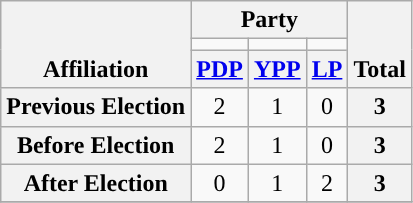<table class=wikitable style="text-align:center">
<tr style="vertical-align:bottom;">
<th rowspan=3>Affiliation</th>
<th colspan=3>Party</th>
<th rowspan=3>Total</th>
</tr>
<tr>
<td style="background-color:"></td>
<td style="background-color:"></td>
<td style="background-color:"></td>
</tr>
<tr>
<th><a href='#'>PDP</a></th>
<th><a href='#'>YPP</a></th>
<th><a href='#'>LP</a></th>
</tr>
<tr>
<th>Previous Election</th>
<td>2</td>
<td>1</td>
<td>0</td>
<th>3</th>
</tr>
<tr>
<th>Before Election</th>
<td>2</td>
<td>1</td>
<td>0</td>
<th>3</th>
</tr>
<tr>
<th>After Election</th>
<td>0</td>
<td>1</td>
<td>2</td>
<th>3</th>
</tr>
<tr>
</tr>
</table>
